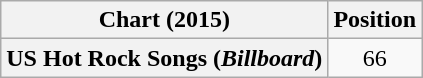<table class="wikitable plainrowheaders" style="text-align:center">
<tr>
<th scope="col">Chart (2015)</th>
<th scope="col">Position</th>
</tr>
<tr>
<th scope="row">US Hot Rock Songs (<em>Billboard</em>)</th>
<td>66</td>
</tr>
</table>
